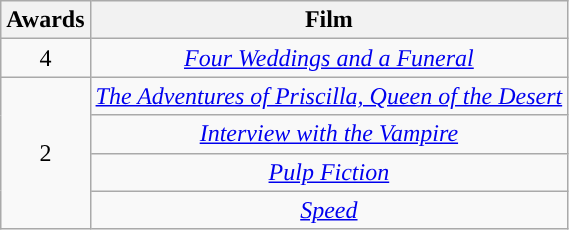<table class="wikitable" style="text-align:center;">
<tr>
<th style="background:">Awards</th>
<th style="background:">Film</th>
</tr>
<tr>
<td>4</td>
<td><em><a href='#'>Four Weddings and a Funeral</a></em></td>
</tr>
<tr>
<td rowspan="4">2</td>
<td><em><a href='#'>The Adventures of Priscilla, Queen of the Desert</a></em></td>
</tr>
<tr>
<td><em><a href='#'>Interview with the Vampire</a></em></td>
</tr>
<tr>
<td><em><a href='#'>Pulp Fiction</a></em></td>
</tr>
<tr>
<td><em><a href='#'>Speed</a></em></td>
</tr>
</table>
